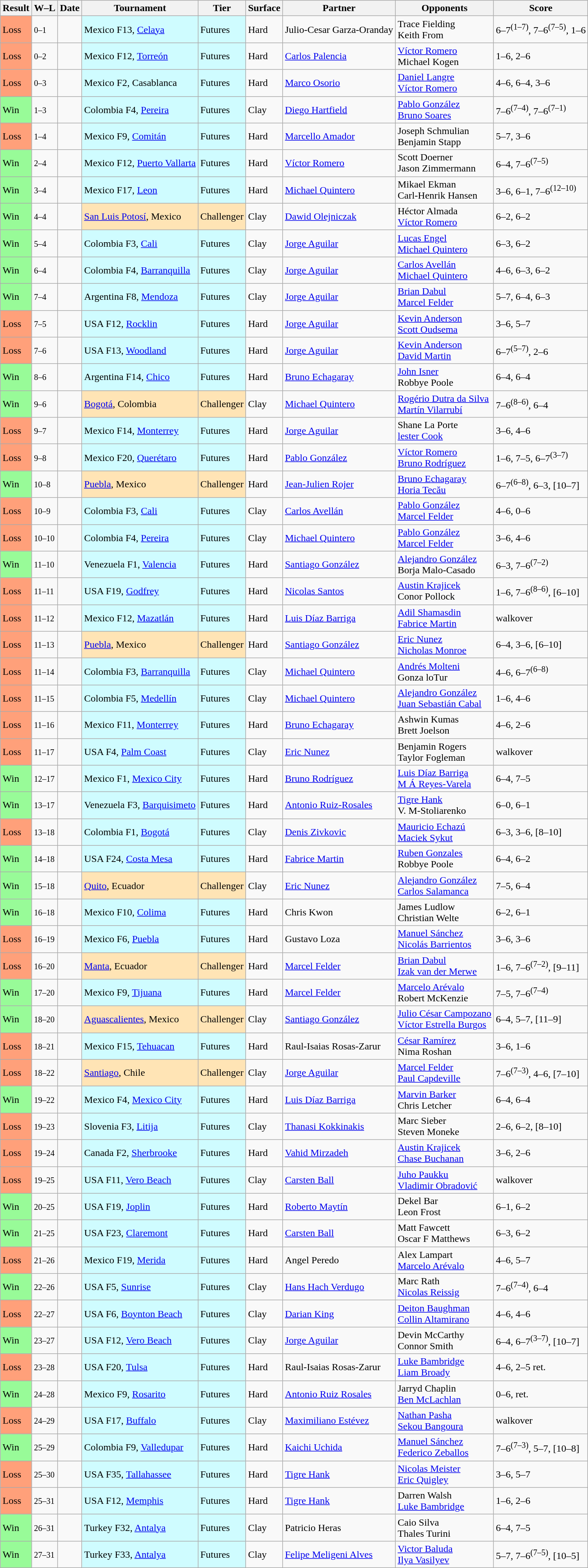<table class="sortable wikitable">
<tr>
<th>Result</th>
<th class=unsortable>W–L</th>
<th>Date</th>
<th>Tournament</th>
<th>Tier</th>
<th>Surface</th>
<th>Partner</th>
<th>Opponents</th>
<th class=unsortable>Score</th>
</tr>
<tr>
<td bgcolor=FFA07A>Loss</td>
<td><small>0–1</small></td>
<td></td>
<td style=background:#cffcff>Mexico F13, <a href='#'>Celaya</a></td>
<td style=background:#cffcff>Futures</td>
<td>Hard</td>
<td> Julio-Cesar Garza-Oranday</td>
<td> Trace Fielding <br> Keith From</td>
<td>6–7<sup>(1–7)</sup>, 7–6<sup>(7–5)</sup>, 1–6</td>
</tr>
<tr>
<td bgcolor=FFA07A>Loss</td>
<td><small>0–2</small></td>
<td></td>
<td style=background:#cffcff>Mexico F12, <a href='#'>Torreón</a></td>
<td style=background:#cffcff>Futures</td>
<td>Hard</td>
<td> <a href='#'>Carlos Palencia</a></td>
<td> <a href='#'>Víctor Romero</a> <br> Michael Kogen</td>
<td>1–6, 2–6</td>
</tr>
<tr>
<td bgcolor=FFA07A>Loss</td>
<td><small>0–3</small></td>
<td></td>
<td style=background:#cffcff>Mexico F2, Casablanca</td>
<td style=background:#cffcff>Futures</td>
<td>Hard</td>
<td> <a href='#'>Marco Osorio</a></td>
<td> <a href='#'>Daniel Langre</a> <br> <a href='#'>Víctor Romero</a></td>
<td>4–6, 6–4, 3–6</td>
</tr>
<tr>
<td bgcolor=98FB98>Win</td>
<td><small>1–3</small></td>
<td></td>
<td style=background:#cffcff>Colombia F4, <a href='#'>Pereira</a></td>
<td style=background:#cffcff>Futures</td>
<td>Clay</td>
<td> <a href='#'>Diego Hartfield</a></td>
<td> <a href='#'>Pablo González</a> <br>  <a href='#'>Bruno Soares</a></td>
<td>7–6<sup>(7–4)</sup>, 7–6<sup>(7–1)</sup></td>
</tr>
<tr>
<td bgcolor=FFA07A>Loss</td>
<td><small>1–4</small></td>
<td></td>
<td style=background:#cffcff>Mexico F9, <a href='#'>Comitán</a></td>
<td style=background:#cffcff>Futures</td>
<td>Hard</td>
<td> <a href='#'>Marcello Amador</a></td>
<td> Joseph Schmulian <br> Benjamin Stapp</td>
<td>5–7, 3–6</td>
</tr>
<tr>
<td bgcolor=98FB98>Win</td>
<td><small>2–4</small></td>
<td></td>
<td style=background:#cffcff>Mexico F12, <a href='#'>Puerto Vallarta</a></td>
<td style=background:#cffcff>Futures</td>
<td>Hard</td>
<td> <a href='#'>Víctor Romero</a></td>
<td> Scott Doerner <br>  Jason Zimmermann</td>
<td>6–4, 7–6<sup>(7–5)</sup></td>
</tr>
<tr>
<td bgcolor=98FB98>Win</td>
<td><small>3–4</small></td>
<td></td>
<td style=background:#cffcff>Mexico F17, <a href='#'>Leon</a></td>
<td style=background:#cffcff>Futures</td>
<td>Hard</td>
<td> <a href='#'>Michael Quintero</a></td>
<td> Mikael Ekman <br>  Carl-Henrik Hansen</td>
<td>3–6, 6–1, 7–6<sup>(12–10)</sup></td>
</tr>
<tr>
<td bgcolor=98FB98>Win</td>
<td><small>4–4</small></td>
<td></td>
<td style="background:moccasin;"><a href='#'>San Luis Potosí</a>, Mexico</td>
<td style="background:moccasin;">Challenger</td>
<td>Clay</td>
<td> <a href='#'>Dawid Olejniczak</a></td>
<td> Héctor Almada <br>  <a href='#'>Víctor Romero</a></td>
<td>6–2, 6–2</td>
</tr>
<tr>
<td bgcolor=98FB98>Win</td>
<td><small>5–4</small></td>
<td></td>
<td style=background:#cffcff>Colombia F3, <a href='#'>Cali</a></td>
<td style=background:#cffcff>Futures</td>
<td>Clay</td>
<td> <a href='#'>Jorge Aguilar</a></td>
<td> <a href='#'>Lucas Engel</a> <br>  <a href='#'>Michael Quintero</a></td>
<td>6–3, 6–2</td>
</tr>
<tr>
<td bgcolor=98FB98>Win</td>
<td><small>6–4</small></td>
<td></td>
<td style=background:#cffcff>Colombia F4, <a href='#'>Barranquilla</a></td>
<td style=background:#cffcff>Futures</td>
<td>Clay</td>
<td> <a href='#'>Jorge Aguilar</a></td>
<td> <a href='#'>Carlos Avellán</a> <br>  <a href='#'>Michael Quintero</a></td>
<td>4–6, 6–3, 6–2</td>
</tr>
<tr>
<td bgcolor=98FB98>Win</td>
<td><small>7–4</small></td>
<td></td>
<td style=background:#cffcff>Argentina F8, <a href='#'>Mendoza</a></td>
<td style=background:#cffcff>Futures</td>
<td>Clay</td>
<td> <a href='#'>Jorge Aguilar</a></td>
<td> <a href='#'>Brian Dabul</a> <br>  <a href='#'>Marcel Felder</a></td>
<td>5–7, 6–4, 6–3</td>
</tr>
<tr>
<td bgcolor=FFA07A>Loss</td>
<td><small>7–5</small></td>
<td></td>
<td style=background:#cffcff>USA F12, <a href='#'>Rocklin</a></td>
<td style=background:#cffcff>Futures</td>
<td>Hard</td>
<td> <a href='#'>Jorge Aguilar</a></td>
<td> <a href='#'>Kevin Anderson</a> <br>  <a href='#'>Scott Oudsema</a></td>
<td>3–6, 5–7</td>
</tr>
<tr>
<td bgcolor=FFA07A>Loss</td>
<td><small>7–6</small></td>
<td></td>
<td style=background:#cffcff>USA F13, <a href='#'>Woodland</a></td>
<td style=background:#cffcff>Futures</td>
<td>Hard</td>
<td> <a href='#'>Jorge Aguilar</a></td>
<td> <a href='#'>Kevin Anderson</a> <br>  <a href='#'>David Martin</a></td>
<td>6–7<sup>(5–7)</sup>, 2–6</td>
</tr>
<tr>
<td bgcolor=98FB98>Win</td>
<td><small>8–6</small></td>
<td></td>
<td style=background:#cffcff>Argentina F14, <a href='#'>Chico</a></td>
<td style=background:#cffcff>Futures</td>
<td>Hard</td>
<td> <a href='#'>Bruno Echagaray</a></td>
<td> <a href='#'>John Isner</a> <br>  Robbye Poole</td>
<td>6–4, 6–4</td>
</tr>
<tr>
<td bgcolor=98FB98>Win</td>
<td><small>9–6</small></td>
<td></td>
<td style="background:moccasin;"><a href='#'>Bogotá</a>, Colombia</td>
<td style="background:moccasin;">Challenger</td>
<td>Clay</td>
<td> <a href='#'>Michael Quintero</a></td>
<td> <a href='#'>Rogério Dutra da Silva</a> <br>  <a href='#'>Martín Vilarrubí</a></td>
<td>7–6<sup>(8–6)</sup>, 6–4</td>
</tr>
<tr>
<td bgcolor=FFA07A>Loss</td>
<td><small>9–7</small></td>
<td></td>
<td style=background:#cffcff>Mexico F14, <a href='#'>Monterrey</a></td>
<td style=background:#cffcff>Futures</td>
<td>Hard</td>
<td> <a href='#'>Jorge Aguilar</a></td>
<td> Shane La Porte <br>  <a href='#'>lester Cook</a></td>
<td>3–6, 4–6</td>
</tr>
<tr>
<td bgcolor=FFA07A>Loss</td>
<td><small>9–8</small></td>
<td></td>
<td style=background:#cffcff>Mexico F20, <a href='#'>Querétaro</a></td>
<td style=background:#cffcff>Futures</td>
<td>Hard</td>
<td> <a href='#'>Pablo González</a></td>
<td> <a href='#'>Víctor Romero</a> <br>  <a href='#'>Bruno Rodríguez</a></td>
<td>1–6, 7–5, 6–7<sup>(3–7)</sup></td>
</tr>
<tr>
<td bgcolor=98FB98>Win</td>
<td><small>10–8</small></td>
<td></td>
<td style="background:moccasin;"><a href='#'>Puebla</a>, Mexico</td>
<td style="background:moccasin;">Challenger</td>
<td>Hard</td>
<td> <a href='#'>Jean-Julien Rojer</a></td>
<td> <a href='#'>Bruno Echagaray</a> <br>  <a href='#'>Horia Tecău</a></td>
<td>6–7<sup>(6–8)</sup>, 6–3, [10–7]</td>
</tr>
<tr>
<td bgcolor=FFA07A>Loss</td>
<td><small>10–9</small></td>
<td></td>
<td style=background:#cffcff>Colombia F3, <a href='#'>Cali</a></td>
<td style=background:#cffcff>Futures</td>
<td>Clay</td>
<td> <a href='#'>Carlos Avellán</a></td>
<td> <a href='#'>Pablo González</a> <br>  <a href='#'>Marcel Felder</a></td>
<td>4–6, 0–6</td>
</tr>
<tr>
<td bgcolor=FFA07A>Loss</td>
<td><small>10–10</small></td>
<td></td>
<td style=background:#cffcff>Colombia F4, <a href='#'>Pereira</a></td>
<td style=background:#cffcff>Futures</td>
<td>Clay</td>
<td> <a href='#'>Michael Quintero</a></td>
<td> <a href='#'>Pablo González</a> <br>  <a href='#'>Marcel Felder</a></td>
<td>3–6, 4–6</td>
</tr>
<tr>
<td bgcolor=98FB98>Win</td>
<td><small>11–10</small></td>
<td></td>
<td style=background:#cffcff>Venezuela F1, <a href='#'>Valencia</a></td>
<td style=background:#cffcff>Futures</td>
<td>Hard</td>
<td> <a href='#'>Santiago González</a></td>
<td> <a href='#'>Alejandro González</a> <br>  Borja Malo-Casado</td>
<td>6–3, 7–6<sup>(7–2)</sup></td>
</tr>
<tr>
<td bgcolor=FFA07A>Loss</td>
<td><small>11–11</small></td>
<td></td>
<td style=background:#cffcff>USA F19, <a href='#'>Godfrey</a></td>
<td style=background:#cffcff>Futures</td>
<td>Hard</td>
<td> <a href='#'>Nicolas Santos</a></td>
<td> <a href='#'>Austin Krajicek</a> <br>  Conor Pollock</td>
<td>1–6, 7–6<sup>(8–6)</sup>, [6–10]</td>
</tr>
<tr>
<td bgcolor=FFA07A>Loss</td>
<td><small>11–12</small></td>
<td></td>
<td style=background:#cffcff>Mexico F12, <a href='#'>Mazatlán</a></td>
<td style=background:#cffcff>Futures</td>
<td>Hard</td>
<td> <a href='#'>Luis Díaz Barriga</a></td>
<td> <a href='#'>Adil Shamasdin</a> <br>  <a href='#'>Fabrice Martin</a></td>
<td>walkover</td>
</tr>
<tr>
<td bgcolor=FFA07A>Loss</td>
<td><small>11–13</small></td>
<td></td>
<td style="background:moccasin;"><a href='#'>Puebla</a>, Mexico</td>
<td style="background:moccasin;">Challenger</td>
<td>Hard</td>
<td> <a href='#'>Santiago González</a></td>
<td> <a href='#'>Eric Nunez</a> <br>  <a href='#'>Nicholas Monroe</a></td>
<td>6–4, 3–6, [6–10]</td>
</tr>
<tr>
<td bgcolor=FFA07A>Loss</td>
<td><small>11–14</small></td>
<td></td>
<td style=background:#cffcff>Colombia F3, <a href='#'>Barranquilla</a></td>
<td style=background:#cffcff>Futures</td>
<td>Clay</td>
<td> <a href='#'>Michael Quintero</a></td>
<td> <a href='#'>Andrés Molteni</a> <br>  Gonza loTur</td>
<td>4–6, 6–7<sup>(6–8)</sup></td>
</tr>
<tr>
<td bgcolor=FFA07A>Loss</td>
<td><small>11–15</small></td>
<td></td>
<td style=background:#cffcff>Colombia F5, <a href='#'>Medellín</a></td>
<td style=background:#cffcff>Futures</td>
<td>Clay</td>
<td> <a href='#'>Michael Quintero</a></td>
<td> <a href='#'>Alejandro González</a> <br>  <a href='#'>Juan Sebastián Cabal</a></td>
<td>1–6, 4–6</td>
</tr>
<tr>
<td bgcolor=FFA07A>Loss</td>
<td><small>11–16</small></td>
<td></td>
<td style=background:#cffcff>Mexico F11, <a href='#'>Monterrey</a></td>
<td style=background:#cffcff>Futures</td>
<td>Hard</td>
<td> <a href='#'>Bruno Echagaray</a></td>
<td> Ashwin Kumas <br>  Brett Joelson</td>
<td>4–6, 2–6</td>
</tr>
<tr>
<td bgcolor=FFA07A>Loss</td>
<td><small>11–17</small></td>
<td></td>
<td style=background:#cffcff>USA F4, <a href='#'>Palm Coast</a></td>
<td style=background:#cffcff>Futures</td>
<td>Clay</td>
<td> <a href='#'>Eric Nunez</a></td>
<td> Benjamin Rogers <br>  Taylor Fogleman</td>
<td>walkover</td>
</tr>
<tr>
<td bgcolor=98FB98>Win</td>
<td><small>12–17</small></td>
<td></td>
<td style=background:#cffcff>Mexico F1, <a href='#'>Mexico City</a></td>
<td style=background:#cffcff>Futures</td>
<td>Hard</td>
<td> <a href='#'>Bruno Rodríguez</a></td>
<td> <a href='#'>Luis Díaz Barriga</a> <br>  <a href='#'>M Á Reyes-Varela</a></td>
<td>6–4, 7–5</td>
</tr>
<tr>
<td bgcolor=98FB98>Win</td>
<td><small>13–17</small></td>
<td></td>
<td style=background:#cffcff>Venezuela F3, <a href='#'>Barquisimeto</a></td>
<td style=background:#cffcff>Futures</td>
<td>Hard</td>
<td> <a href='#'>Antonio Ruiz-Rosales</a></td>
<td> <a href='#'>Tigre Hank</a> <br>  V. M-Stoliarenko</td>
<td>6–0, 6–1</td>
</tr>
<tr>
<td bgcolor=FFA07A>Loss</td>
<td><small>13–18</small></td>
<td></td>
<td style=background:#cffcff>Colombia F1, <a href='#'>Bogotá</a></td>
<td style=background:#cffcff>Futures</td>
<td>Clay</td>
<td> <a href='#'>Denis Zivkovic</a></td>
<td> <a href='#'>Mauricio Echazú</a> <br>  <a href='#'>Maciek Sykut</a></td>
<td>6–3, 3–6, [8–10]</td>
</tr>
<tr>
<td bgcolor=98FB98>Win</td>
<td><small>14–18</small></td>
<td></td>
<td style=background:#cffcff>USA F24, <a href='#'>Costa Mesa</a></td>
<td style=background:#cffcff>Futures</td>
<td>Hard</td>
<td> <a href='#'>Fabrice Martin</a></td>
<td> <a href='#'>Ruben Gonzales</a> <br>  Robbye Poole</td>
<td>6–4, 6–2</td>
</tr>
<tr>
<td bgcolor=98FB98>Win</td>
<td><small>15–18</small></td>
<td></td>
<td style="background:moccasin;"><a href='#'>Quito</a>, Ecuador</td>
<td style="background:moccasin;">Challenger</td>
<td>Clay</td>
<td> <a href='#'>Eric Nunez</a></td>
<td> <a href='#'>Alejandro González</a> <br>  <a href='#'>Carlos Salamanca</a></td>
<td>7–5, 6–4</td>
</tr>
<tr>
<td bgcolor=98FB98>Win</td>
<td><small>16–18</small></td>
<td></td>
<td style=background:#cffcff>Mexico F10, <a href='#'>Colima</a></td>
<td style=background:#cffcff>Futures</td>
<td>Hard</td>
<td> Chris Kwon</td>
<td> James Ludlow <br>  Christian Welte</td>
<td>6–2, 6–1</td>
</tr>
<tr>
<td bgcolor=FFA07A>Loss</td>
<td><small>16–19</small></td>
<td></td>
<td style=background:#cffcff>Mexico F6, <a href='#'>Puebla</a></td>
<td style=background:#cffcff>Futures</td>
<td>Hard</td>
<td> Gustavo Loza</td>
<td> <a href='#'>Manuel Sánchez</a> <br>  <a href='#'>Nicolás Barrientos</a></td>
<td>3–6, 3–6</td>
</tr>
<tr>
<td bgcolor=FFA07A>Loss</td>
<td><small>16–20</small></td>
<td></td>
<td style="background:moccasin;"><a href='#'>Manta</a>, Ecuador</td>
<td style="background:moccasin;">Challenger</td>
<td>Hard</td>
<td> <a href='#'>Marcel Felder</a></td>
<td> <a href='#'>Brian Dabul</a> <br>  <a href='#'>Izak van der Merwe</a></td>
<td>1–6, 7–6<sup>(7–2)</sup>, [9–11]</td>
</tr>
<tr>
<td bgcolor=98FB98>Win</td>
<td><small>17–20</small></td>
<td></td>
<td style=background:#cffcff>Mexico F9, <a href='#'>Tijuana</a></td>
<td style=background:#cffcff>Futures</td>
<td>Hard</td>
<td> <a href='#'>Marcel Felder</a></td>
<td> <a href='#'>Marcelo Arévalo</a> <br>  Robert McKenzie</td>
<td>7–5, 7–6<sup>(7–4)</sup></td>
</tr>
<tr>
<td bgcolor=98FB98>Win</td>
<td><small>18–20</small></td>
<td></td>
<td style="background:moccasin;"><a href='#'>Aguascalientes</a>, Mexico</td>
<td style="background:moccasin;">Challenger</td>
<td>Clay</td>
<td> <a href='#'>Santiago González</a></td>
<td> <a href='#'>Julio César Campozano</a> <br>  <a href='#'>Víctor Estrella Burgos</a></td>
<td>6–4, 5–7, [11–9]</td>
</tr>
<tr>
<td bgcolor=FFA07A>Loss</td>
<td><small>18–21</small></td>
<td></td>
<td style=background:#cffcff>Mexico F15, <a href='#'>Tehuacan</a></td>
<td style=background:#cffcff>Futures</td>
<td>Hard</td>
<td> Raul-Isaias Rosas-Zarur</td>
<td> <a href='#'>César Ramírez</a> <br>  Nima Roshan</td>
<td>3–6, 1–6</td>
</tr>
<tr>
<td bgcolor=FFA07A>Loss</td>
<td><small>18–22</small></td>
<td></td>
<td style="background:moccasin;"><a href='#'>Santiago</a>, Chile</td>
<td style="background:moccasin;">Challenger</td>
<td>Clay</td>
<td> <a href='#'>Jorge Aguilar</a></td>
<td> <a href='#'>Marcel Felder</a> <br>  <a href='#'>Paul Capdeville</a></td>
<td>7–6<sup>(7–3)</sup>, 4–6, [7–10]</td>
</tr>
<tr>
<td bgcolor=98FB98>Win</td>
<td><small>19–22</small></td>
<td></td>
<td style=background:#cffcff>Mexico F4, <a href='#'>Mexico City</a></td>
<td style=background:#cffcff>Futures</td>
<td>Hard</td>
<td> <a href='#'>Luis Díaz Barriga</a></td>
<td> <a href='#'>Marvin Barker</a> <br>  Chris Letcher</td>
<td>6–4, 6–4</td>
</tr>
<tr>
<td bgcolor=FFA07A>Loss</td>
<td><small>19–23</small></td>
<td></td>
<td style=background:#cffcff>Slovenia F3, <a href='#'>Litija</a></td>
<td style=background:#cffcff>Futures</td>
<td>Clay</td>
<td> <a href='#'>Thanasi Kokkinakis</a></td>
<td> Marc Sieber <br>  Steven Moneke</td>
<td>2–6, 6–2, [8–10]</td>
</tr>
<tr>
<td bgcolor=FFA07A>Loss</td>
<td><small>19–24</small></td>
<td></td>
<td style=background:#cffcff>Canada F2, <a href='#'>Sherbrooke</a></td>
<td style=background:#cffcff>Futures</td>
<td>Hard</td>
<td> <a href='#'>Vahid Mirzadeh</a></td>
<td> <a href='#'>Austin Krajicek</a> <br>  <a href='#'>Chase Buchanan</a></td>
<td>3–6, 2–6</td>
</tr>
<tr>
<td bgcolor=FFA07A>Loss</td>
<td><small>19–25</small></td>
<td></td>
<td style=background:#cffcff>USA F11, <a href='#'>Vero Beach</a></td>
<td style=background:#cffcff>Futures</td>
<td>Clay</td>
<td> <a href='#'>Carsten Ball</a></td>
<td> <a href='#'>Juho Paukku</a> <br>  <a href='#'>Vladimir Obradović</a></td>
<td>walkover</td>
</tr>
<tr>
<td bgcolor=98FB98>Win</td>
<td><small>20–25</small></td>
<td></td>
<td style=background:#cffcff>USA F19, <a href='#'>Joplin</a></td>
<td style=background:#cffcff>Futures</td>
<td>Hard</td>
<td> <a href='#'>Roberto Maytín</a></td>
<td> Dekel Bar <br>  Leon Frost</td>
<td>6–1, 6–2</td>
</tr>
<tr>
<td bgcolor=98FB98>Win</td>
<td><small>21–25</small></td>
<td></td>
<td style=background:#cffcff>USA F23, <a href='#'>Claremont</a></td>
<td style=background:#cffcff>Futures</td>
<td>Hard</td>
<td> <a href='#'>Carsten Ball</a></td>
<td> Matt Fawcett <br>  Oscar F Matthews</td>
<td>6–3, 6–2</td>
</tr>
<tr>
<td bgcolor=FFA07A>Loss</td>
<td><small>21–26</small></td>
<td></td>
<td style=background:#cffcff>Mexico F19, <a href='#'>Merida</a></td>
<td style=background:#cffcff>Futures</td>
<td>Hard</td>
<td> Angel Peredo</td>
<td> Alex Lampart <br>  <a href='#'>Marcelo Arévalo</a></td>
<td>4–6, 5–7</td>
</tr>
<tr>
<td bgcolor=98FB98>Win</td>
<td><small>22–26</small></td>
<td></td>
<td style=background:#cffcff>USA F5, <a href='#'>Sunrise</a></td>
<td style=background:#cffcff>Futures</td>
<td>Clay</td>
<td> <a href='#'>Hans Hach Verdugo</a></td>
<td> Marc Rath <br>  <a href='#'>Nicolas Reissig</a></td>
<td>7–6<sup>(7–4)</sup>, 6–4</td>
</tr>
<tr>
<td bgcolor=FFA07A>Loss</td>
<td><small>22–27</small></td>
<td></td>
<td style=background:#cffcff>USA F6, <a href='#'>Boynton Beach</a></td>
<td style=background:#cffcff>Futures</td>
<td>Clay</td>
<td> <a href='#'>Darian King</a></td>
<td> <a href='#'>Deiton Baughman</a> <br>  <a href='#'>Collin Altamirano</a></td>
<td>4–6, 4–6</td>
</tr>
<tr>
<td bgcolor=98FB98>Win</td>
<td><small>23–27</small></td>
<td></td>
<td style=background:#cffcff>USA F12, <a href='#'>Vero Beach</a></td>
<td style=background:#cffcff>Futures</td>
<td>Clay</td>
<td> <a href='#'>Jorge Aguilar</a></td>
<td> Devin McCarthy <br>  Connor Smith</td>
<td>6–4, 6–7<sup>(3–7)</sup>, [10–7]</td>
</tr>
<tr>
<td bgcolor=FFA07A>Loss</td>
<td><small>23–28</small></td>
<td></td>
<td style=background:#cffcff>USA F20, <a href='#'>Tulsa</a></td>
<td style=background:#cffcff>Futures</td>
<td>Hard</td>
<td> Raul-Isaias Rosas-Zarur</td>
<td> <a href='#'>Luke Bambridge</a> <br>  <a href='#'>Liam Broady</a></td>
<td>4–6, 2–5 ret.</td>
</tr>
<tr>
<td bgcolor=98FB98>Win</td>
<td><small>24–28</small></td>
<td></td>
<td style=background:#cffcff>Mexico F9, <a href='#'>Rosarito</a></td>
<td style=background:#cffcff>Futures</td>
<td>Hard</td>
<td> <a href='#'>Antonio Ruiz Rosales</a></td>
<td> Jarryd Chaplin <br>  <a href='#'>Ben McLachlan</a></td>
<td>0–6, ret.</td>
</tr>
<tr>
<td bgcolor=FFA07A>Loss</td>
<td><small>24–29</small></td>
<td></td>
<td style=background:#cffcff>USA F17, <a href='#'>Buffalo</a></td>
<td style=background:#cffcff>Futures</td>
<td>Clay</td>
<td> <a href='#'>Maximiliano Estévez</a></td>
<td> <a href='#'>Nathan Pasha</a> <br>  <a href='#'>Sekou Bangoura</a></td>
<td>walkover</td>
</tr>
<tr>
<td bgcolor=98FB98>Win</td>
<td><small>25–29</small></td>
<td></td>
<td style=background:#cffcff>Colombia F9, <a href='#'>Valledupar</a></td>
<td style=background:#cffcff>Futures</td>
<td>Hard</td>
<td> <a href='#'>Kaichi Uchida</a></td>
<td> <a href='#'>Manuel Sánchez</a> <br>  <a href='#'>Federico Zeballos</a></td>
<td>7–6<sup>(7–3)</sup>, 5–7, [10–8]</td>
</tr>
<tr>
<td bgcolor=FFA07A>Loss</td>
<td><small>25–30</small></td>
<td></td>
<td style=background:#cffcff>USA F35, <a href='#'>Tallahassee</a></td>
<td style=background:#cffcff>Futures</td>
<td>Hard</td>
<td> <a href='#'>Tigre Hank</a></td>
<td> <a href='#'>Nicolas Meister</a> <br>  <a href='#'>Eric Quigley</a></td>
<td>3–6, 5–7</td>
</tr>
<tr>
<td bgcolor=FFA07A>Loss</td>
<td><small>25–31</small></td>
<td></td>
<td style=background:#cffcff>USA F12, <a href='#'>Memphis</a></td>
<td style=background:#cffcff>Futures</td>
<td>Hard</td>
<td> <a href='#'>Tigre Hank</a></td>
<td> Darren Walsh <br>  <a href='#'>Luke Bambridge</a></td>
<td>1–6, 2–6</td>
</tr>
<tr>
<td bgcolor=98FB98>Win</td>
<td><small>26–31</small></td>
<td></td>
<td style=background:#cffcff>Turkey F32, <a href='#'>Antalya</a></td>
<td style=background:#cffcff>Futures</td>
<td>Clay</td>
<td> Patricio Heras</td>
<td> Caio Silva <br>  Thales Turini</td>
<td>6–4, 7–5</td>
</tr>
<tr>
<td bgcolor=98FB98>Win</td>
<td><small>27–31</small></td>
<td></td>
<td style=background:#cffcff>Turkey F33, <a href='#'>Antalya</a></td>
<td style=background:#cffcff>Futures</td>
<td>Clay</td>
<td> <a href='#'>Felipe Meligeni Alves</a></td>
<td> <a href='#'>Victor Baluda</a> <br>  <a href='#'>Ilya Vasilyev</a></td>
<td>5–7, 7–6<sup>(7–5)</sup>, [10–5]</td>
</tr>
</table>
